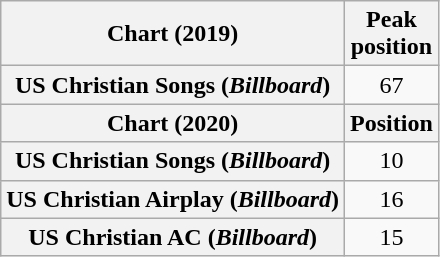<table class="wikitable plainrowheaders" style="text-align:center">
<tr>
<th scope="col">Chart (2019)</th>
<th scope="col">Peak<br>position</th>
</tr>
<tr>
<th scope="row">US Christian Songs (<em>Billboard</em>)</th>
<td>67</td>
</tr>
<tr>
<th scope="col">Chart (2020)</th>
<th scope="col">Position</th>
</tr>
<tr>
<th scope="row">US Christian Songs (<em>Billboard</em>)</th>
<td>10</td>
</tr>
<tr>
<th scope="row">US Christian Airplay (<em>Billboard</em>)</th>
<td>16</td>
</tr>
<tr>
<th scope="row">US Christian AC (<em>Billboard</em>)</th>
<td>15</td>
</tr>
</table>
